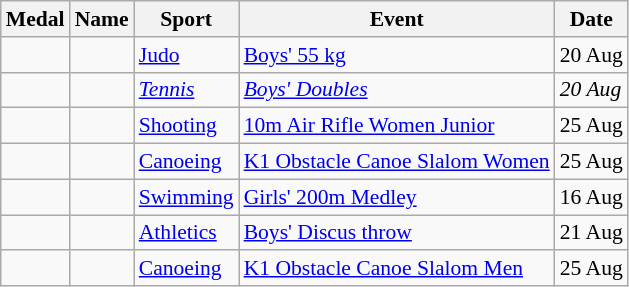<table class="wikitable sortable" style="font-size:90%">
<tr>
<th>Medal</th>
<th>Name</th>
<th>Sport</th>
<th>Event</th>
<th>Date</th>
</tr>
<tr>
<td></td>
<td></td>
<td><a href='#'>Judo</a></td>
<td><a href='#'>Boys' 55 kg</a></td>
<td>20 Aug</td>
</tr>
<tr>
<td><em></em></td>
<td><em></em></td>
<td><em><a href='#'>Tennis</a></em></td>
<td><em><a href='#'>Boys' Doubles</a></em></td>
<td><em>20 Aug</em></td>
</tr>
<tr>
<td></td>
<td></td>
<td><a href='#'>Shooting</a></td>
<td><a href='#'>10m Air Rifle Women Junior</a></td>
<td>25 Aug</td>
</tr>
<tr>
<td></td>
<td></td>
<td><a href='#'>Canoeing</a></td>
<td><a href='#'>K1 Obstacle Canoe Slalom Women</a></td>
<td>25 Aug</td>
</tr>
<tr>
<td></td>
<td></td>
<td><a href='#'>Swimming</a></td>
<td><a href='#'>Girls' 200m Medley</a></td>
<td>16 Aug</td>
</tr>
<tr>
<td></td>
<td></td>
<td><a href='#'>Athletics</a></td>
<td><a href='#'>Boys' Discus throw</a></td>
<td>21 Aug</td>
</tr>
<tr>
<td></td>
<td></td>
<td><a href='#'>Canoeing</a></td>
<td><a href='#'>K1 Obstacle Canoe Slalom Men</a></td>
<td>25 Aug</td>
</tr>
</table>
